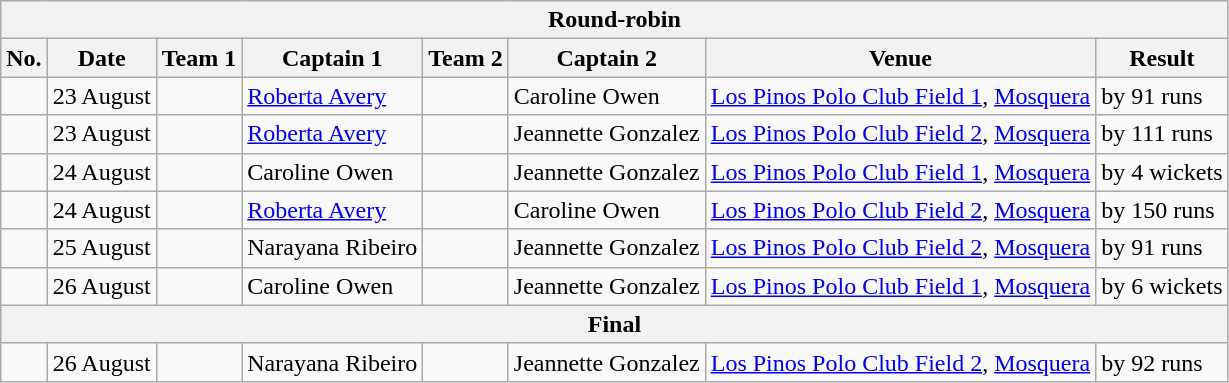<table class="wikitable">
<tr>
<th colspan="8">Round-robin</th>
</tr>
<tr>
<th>No.</th>
<th>Date</th>
<th>Team 1</th>
<th>Captain 1</th>
<th>Team 2</th>
<th>Captain 2</th>
<th>Venue</th>
<th>Result</th>
</tr>
<tr>
<td></td>
<td>23 August</td>
<td></td>
<td><a href='#'>Roberta Avery</a></td>
<td></td>
<td>Caroline Owen</td>
<td><a href='#'>Los Pinos Polo Club Field 1</a>, <a href='#'>Mosquera</a></td>
<td> by 91 runs</td>
</tr>
<tr>
<td></td>
<td>23 August</td>
<td></td>
<td><a href='#'>Roberta Avery</a></td>
<td></td>
<td>Jeannette Gonzalez</td>
<td><a href='#'>Los Pinos Polo Club Field 2</a>, <a href='#'>Mosquera</a></td>
<td> by 111 runs</td>
</tr>
<tr>
<td></td>
<td>24 August</td>
<td></td>
<td>Caroline Owen</td>
<td></td>
<td>Jeannette Gonzalez</td>
<td><a href='#'>Los Pinos Polo Club Field 1</a>, <a href='#'>Mosquera</a></td>
<td> by 4 wickets</td>
</tr>
<tr>
<td></td>
<td>24 August</td>
<td></td>
<td><a href='#'>Roberta Avery</a></td>
<td></td>
<td>Caroline Owen</td>
<td><a href='#'>Los Pinos Polo Club Field 2</a>, <a href='#'>Mosquera</a></td>
<td> by 150 runs</td>
</tr>
<tr>
<td></td>
<td>25 August</td>
<td></td>
<td>Narayana Ribeiro</td>
<td></td>
<td>Jeannette Gonzalez</td>
<td><a href='#'>Los Pinos Polo Club Field 2</a>, <a href='#'>Mosquera</a></td>
<td> by 91 runs</td>
</tr>
<tr>
<td></td>
<td>26 August</td>
<td></td>
<td>Caroline Owen</td>
<td></td>
<td>Jeannette Gonzalez</td>
<td><a href='#'>Los Pinos Polo Club Field 1</a>, <a href='#'>Mosquera</a></td>
<td> by 6 wickets</td>
</tr>
<tr>
<th colspan="8">Final</th>
</tr>
<tr>
<td></td>
<td>26 August</td>
<td></td>
<td>Narayana Ribeiro</td>
<td></td>
<td>Jeannette Gonzalez</td>
<td><a href='#'>Los Pinos Polo Club Field 2</a>, <a href='#'>Mosquera</a></td>
<td> by 92 runs</td>
</tr>
</table>
